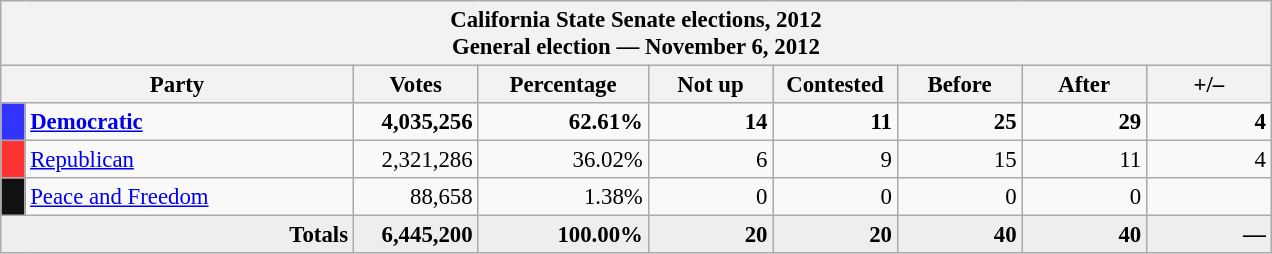<table class="wikitable" style="font-size:95%;">
<tr>
<th colspan="9">California State Senate elections, 2012<br>General election — November 6, 2012</th>
</tr>
<tr>
<th colspan=2 style="width: 15em">Party</th>
<th style="width: 5em">Votes</th>
<th style="width: 7em">Percentage</th>
<th style="width: 5em">Not up</th>
<th style="width: 5em">Contested</th>
<th style="width: 5em">Before</th>
<th style="width: 5em">After</th>
<th style="width: 5em">+/–</th>
</tr>
<tr>
<th style="background-color:#3333FF; width: 3px"></th>
<td style="width: 130px"><strong><a href='#'>Democratic</a></strong></td>
<td align="right"><strong>4,035,256</strong></td>
<td align="right"><strong>62.61%</strong></td>
<td align="right"><strong>14</strong></td>
<td align="right"><strong>11</strong></td>
<td align="right"><strong>25</strong></td>
<td align="right"><strong>29</strong></td>
<td align="right"><strong> 4</strong></td>
</tr>
<tr>
<th style="background-color:#FF3333; width: 3px"></th>
<td style="width: 130px"><a href='#'>Republican</a></td>
<td align="right">2,321,286</td>
<td align="right">36.02%</td>
<td align="right">6</td>
<td align="right">9</td>
<td align="right">15</td>
<td align="right">11</td>
<td align="right"> 4</td>
</tr>
<tr>
<th style="background-color:#111111; width: 3px"></th>
<td style="width: 130px"><a href='#'>Peace and Freedom</a></td>
<td align="right">88,658</td>
<td align="right">1.38%</td>
<td align="right">0</td>
<td align="right">0</td>
<td align="right">0</td>
<td align="right">0</td>
<td align="right"></td>
</tr>
<tr bgcolor="#EEEEEE">
<td colspan="2" align="right"><strong>Totals</strong></td>
<td align="right"><strong>6,445,200</strong></td>
<td align="right"><strong>100.00%</strong></td>
<td align="right"><strong>20</strong></td>
<td align="right"><strong>20</strong></td>
<td align="right"><strong>40</strong></td>
<td align="right"><strong>40</strong></td>
<td align="right"><strong>—</strong></td>
</tr>
</table>
